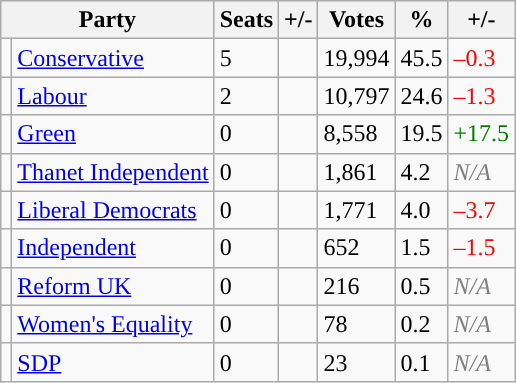<table class="wikitable">
<tr>
<th colspan="2">Party</th>
<th>Seats</th>
<th>+/-</th>
<th>Votes</th>
<th>%</th>
<th>+/-</th>
</tr>
<tr>
<td style="background-color: "></td>
<td><a href='#'>Conservative</a></td>
<td>5</td>
<td></td>
<td>19,994</td>
<td>45.5</td>
<td style="color:red">–0.3</td>
</tr>
<tr>
<td style="background-color: "></td>
<td><a href='#'>Labour</a></td>
<td>2</td>
<td></td>
<td>10,797</td>
<td>24.6</td>
<td style="color:red">–1.3</td>
</tr>
<tr>
<td style="background-color: "></td>
<td><a href='#'>Green</a></td>
<td>0</td>
<td></td>
<td>8,558</td>
<td>19.5</td>
<td style="color:green">+17.5</td>
</tr>
<tr>
<td style="background-color: "></td>
<td><a href='#'>Thanet Independent</a></td>
<td>0</td>
<td></td>
<td>1,861</td>
<td>4.2</td>
<td style="color:grey"><em>N/A</em></td>
</tr>
<tr>
<td style="background-color: "></td>
<td><a href='#'>Liberal Democrats</a></td>
<td>0</td>
<td></td>
<td>1,771</td>
<td>4.0</td>
<td span style="color:red">–3.7</td>
</tr>
<tr>
<td style="background-color: "></td>
<td><a href='#'>Independent</a></td>
<td>0</td>
<td></td>
<td>652</td>
<td>1.5</td>
<td span style="color:red">–1.5</td>
</tr>
<tr>
<td style="background-color: "></td>
<td><a href='#'>Reform UK</a></td>
<td>0</td>
<td></td>
<td>216</td>
<td>0.5</td>
<td span style="color:grey"><em>N/A</em></td>
</tr>
<tr>
<td style="background-color: "></td>
<td><a href='#'>Women's Equality</a></td>
<td>0</td>
<td></td>
<td>78</td>
<td>0.2</td>
<td span style="color:grey"><em>N/A</em></td>
</tr>
<tr>
<td style="background-color: "></td>
<td><a href='#'>SDP</a></td>
<td>0</td>
<td></td>
<td>23</td>
<td>0.1</td>
<td span style="color:grey"><em>N/A</em></td>
</tr>
</table>
